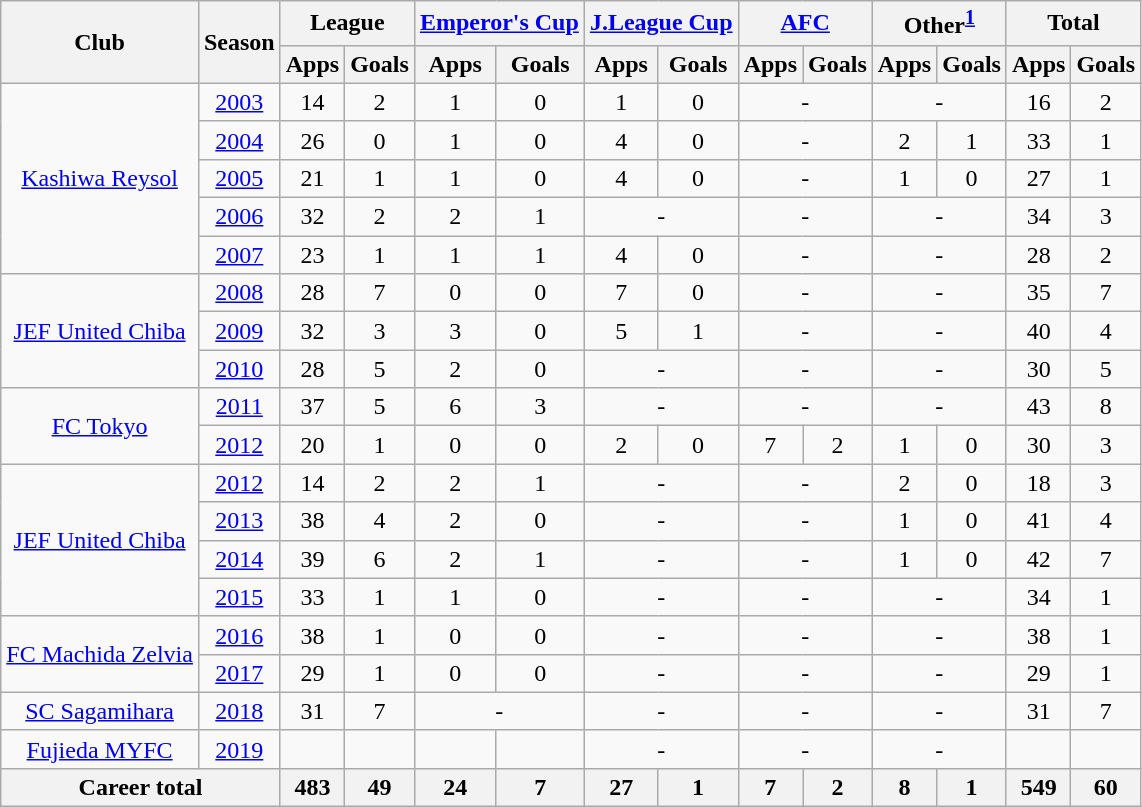<table class="wikitable" style="text-align:center;">
<tr>
<th rowspan="2">Club</th>
<th rowspan="2">Season</th>
<th colspan="2">League</th>
<th colspan="2"><a href='#'>Emperor's Cup</a></th>
<th colspan="2"><a href='#'>J.League Cup</a></th>
<th colspan="2"><a href='#'>AFC</a></th>
<th colspan="2">Other<sup><a href='#'>1</a></sup></th>
<th colspan="2">Total</th>
</tr>
<tr>
<th>Apps</th>
<th>Goals</th>
<th>Apps</th>
<th>Goals</th>
<th>Apps</th>
<th>Goals</th>
<th>Apps</th>
<th>Goals</th>
<th>Apps</th>
<th>Goals</th>
<th>Apps</th>
<th>Goals</th>
</tr>
<tr>
<td rowspan="5"><a href='#'>Kashiwa Reysol</a></td>
<td><a href='#'>2003</a></td>
<td>14</td>
<td>2</td>
<td>1</td>
<td>0</td>
<td>1</td>
<td>0</td>
<td colspan="2">-</td>
<td colspan="2">-</td>
<td>16</td>
<td>2</td>
</tr>
<tr>
<td><a href='#'>2004</a></td>
<td>26</td>
<td>0</td>
<td>1</td>
<td>0</td>
<td>4</td>
<td>0</td>
<td colspan="2">-</td>
<td>2</td>
<td>1</td>
<td>33</td>
<td>1</td>
</tr>
<tr>
<td><a href='#'>2005</a></td>
<td>21</td>
<td>1</td>
<td>1</td>
<td>0</td>
<td>4</td>
<td>0</td>
<td colspan="2">-</td>
<td>1</td>
<td>0</td>
<td>27</td>
<td>1</td>
</tr>
<tr>
<td><a href='#'>2006</a></td>
<td>32</td>
<td>2</td>
<td>2</td>
<td>1</td>
<td colspan="2">-</td>
<td colspan="2">-</td>
<td colspan="2">-</td>
<td>34</td>
<td>3</td>
</tr>
<tr>
<td><a href='#'>2007</a></td>
<td>23</td>
<td>1</td>
<td>1</td>
<td>1</td>
<td>4</td>
<td>0</td>
<td colspan="2">-</td>
<td colspan="2">-</td>
<td>28</td>
<td>2</td>
</tr>
<tr>
<td rowspan="3"><a href='#'>JEF United Chiba</a></td>
<td><a href='#'>2008</a></td>
<td>28</td>
<td>7</td>
<td>0</td>
<td>0</td>
<td>7</td>
<td>0</td>
<td colspan="2">-</td>
<td colspan="2">-</td>
<td>35</td>
<td>7</td>
</tr>
<tr>
<td><a href='#'>2009</a></td>
<td>32</td>
<td>3</td>
<td>3</td>
<td>0</td>
<td>5</td>
<td>1</td>
<td colspan="2">-</td>
<td colspan="2">-</td>
<td>40</td>
<td>4</td>
</tr>
<tr>
<td><a href='#'>2010</a></td>
<td>28</td>
<td>5</td>
<td>2</td>
<td>0</td>
<td colspan="2">-</td>
<td colspan="2">-</td>
<td colspan="2">-</td>
<td>30</td>
<td>5</td>
</tr>
<tr>
<td rowspan="2"><a href='#'>FC Tokyo</a></td>
<td><a href='#'>2011</a></td>
<td>37</td>
<td>5</td>
<td>6</td>
<td>3</td>
<td colspan="2">-</td>
<td colspan="2">-</td>
<td colspan="2">-</td>
<td>43</td>
<td>8</td>
</tr>
<tr>
<td><a href='#'>2012</a></td>
<td>20</td>
<td>1</td>
<td>0</td>
<td>0</td>
<td>2</td>
<td>0</td>
<td>7</td>
<td>2</td>
<td>1</td>
<td>0</td>
<td>30</td>
<td>3</td>
</tr>
<tr>
<td rowspan="4"><a href='#'>JEF United Chiba</a></td>
<td><a href='#'>2012</a></td>
<td>14</td>
<td>2</td>
<td>2</td>
<td>1</td>
<td colspan="2">-</td>
<td colspan="2">-</td>
<td>2</td>
<td>0</td>
<td>18</td>
<td>3</td>
</tr>
<tr>
<td><a href='#'>2013</a></td>
<td>38</td>
<td>4</td>
<td>2</td>
<td>0</td>
<td colspan="2">-</td>
<td colspan="2">-</td>
<td>1</td>
<td>0</td>
<td>41</td>
<td>4</td>
</tr>
<tr>
<td><a href='#'>2014</a></td>
<td>39</td>
<td>6</td>
<td>2</td>
<td>1</td>
<td colspan="2">-</td>
<td colspan="2">-</td>
<td>1</td>
<td>0</td>
<td>42</td>
<td>7</td>
</tr>
<tr>
<td><a href='#'>2015</a></td>
<td>33</td>
<td>1</td>
<td>1</td>
<td>0</td>
<td colspan="2">-</td>
<td colspan="2">-</td>
<td colspan="2">-</td>
<td>34</td>
<td>1</td>
</tr>
<tr>
<td rowspan="2"><a href='#'>FC Machida Zelvia</a></td>
<td><a href='#'>2016</a></td>
<td>38</td>
<td>1</td>
<td>0</td>
<td>0</td>
<td colspan="2">-</td>
<td colspan="2">-</td>
<td colspan="2">-</td>
<td>38</td>
<td>1</td>
</tr>
<tr>
<td><a href='#'>2017</a></td>
<td>29</td>
<td>1</td>
<td>0</td>
<td>0</td>
<td colspan="2">-</td>
<td colspan="2">-</td>
<td colspan="2">-</td>
<td>29</td>
<td>1</td>
</tr>
<tr>
<td rowspan="1"><a href='#'>SC Sagamihara</a></td>
<td><a href='#'>2018</a></td>
<td>31</td>
<td>7</td>
<td colspan="2">-</td>
<td colspan="2">-</td>
<td colspan="2">-</td>
<td colspan="2">-</td>
<td>31</td>
<td>7</td>
</tr>
<tr>
<td rowspan="1"><a href='#'>Fujieda MYFC</a></td>
<td><a href='#'>2019</a></td>
<td></td>
<td></td>
<td></td>
<td></td>
<td colspan="2">-</td>
<td colspan="2">-</td>
<td colspan="2">-</td>
<td></td>
<td></td>
</tr>
<tr>
<th colspan="2">Career total</th>
<th>483</th>
<th>49</th>
<th>24</th>
<th>7</th>
<th>27</th>
<th>1</th>
<th>7</th>
<th>2</th>
<th>8</th>
<th>1</th>
<th>549</th>
<th>60</th>
</tr>
</table>
